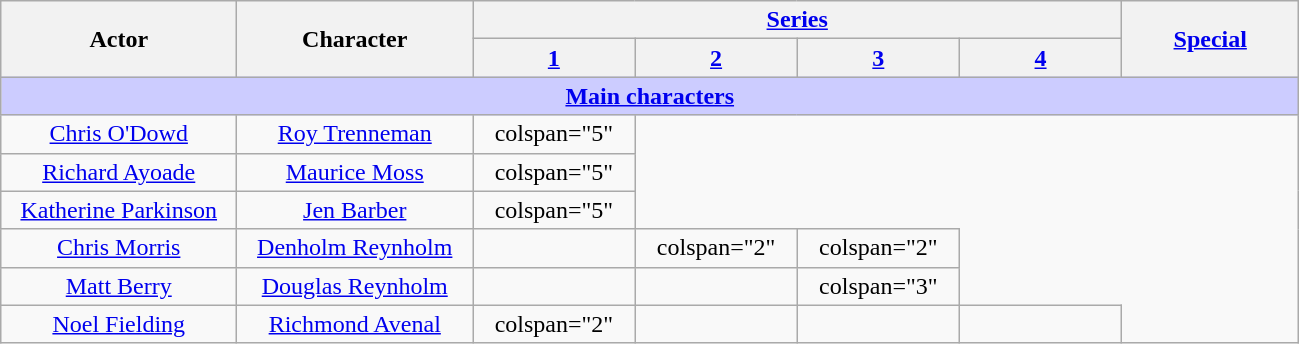<table class="wikitable" style="text-align:center;">
<tr>
<th scope="col" rowspan="2" width="16%">Actor</th>
<th scope="col" rowspan="2" width="16%">Character</th>
<th scope="col" colspan="4"><a href='#'>Series</a></th>
<th scope="col" rowspan="2" width="12%"><a href='#'>Special</a></th>
</tr>
<tr>
<th scope="col" width="11%"><a href='#'>1</a></th>
<th scope="col" width="11%"><a href='#'>2</a></th>
<th scope="col" width="11%"><a href='#'>3</a></th>
<th scope="col" width="11%"><a href='#'>4</a></th>
</tr>
<tr>
<th colspan="7" style="background-color:#ccccff;"><a href='#'>Main characters</a></th>
</tr>
<tr>
<td><a href='#'>Chris O'Dowd</a></td>
<td><a href='#'>Roy Trenneman</a></td>
<td>colspan="5" </td>
</tr>
<tr>
<td><a href='#'>Richard Ayoade</a></td>
<td><a href='#'>Maurice Moss</a></td>
<td>colspan="5" </td>
</tr>
<tr>
<td><a href='#'>Katherine Parkinson</a></td>
<td><a href='#'>Jen Barber</a></td>
<td>colspan="5" </td>
</tr>
<tr>
<td><a href='#'>Chris Morris</a></td>
<td><a href='#'>Denholm Reynholm</a></td>
<td></td>
<td>colspan="2" </td>
<td>colspan="2" </td>
</tr>
<tr>
<td><a href='#'>Matt Berry</a></td>
<td><a href='#'>Douglas Reynholm</a></td>
<td></td>
<td></td>
<td>colspan="3" </td>
</tr>
<tr>
<td><a href='#'>Noel Fielding</a></td>
<td><a href='#'>Richmond Avenal</a></td>
<td>colspan="2" </td>
<td></td>
<td></td>
<td></td>
</tr>
</table>
